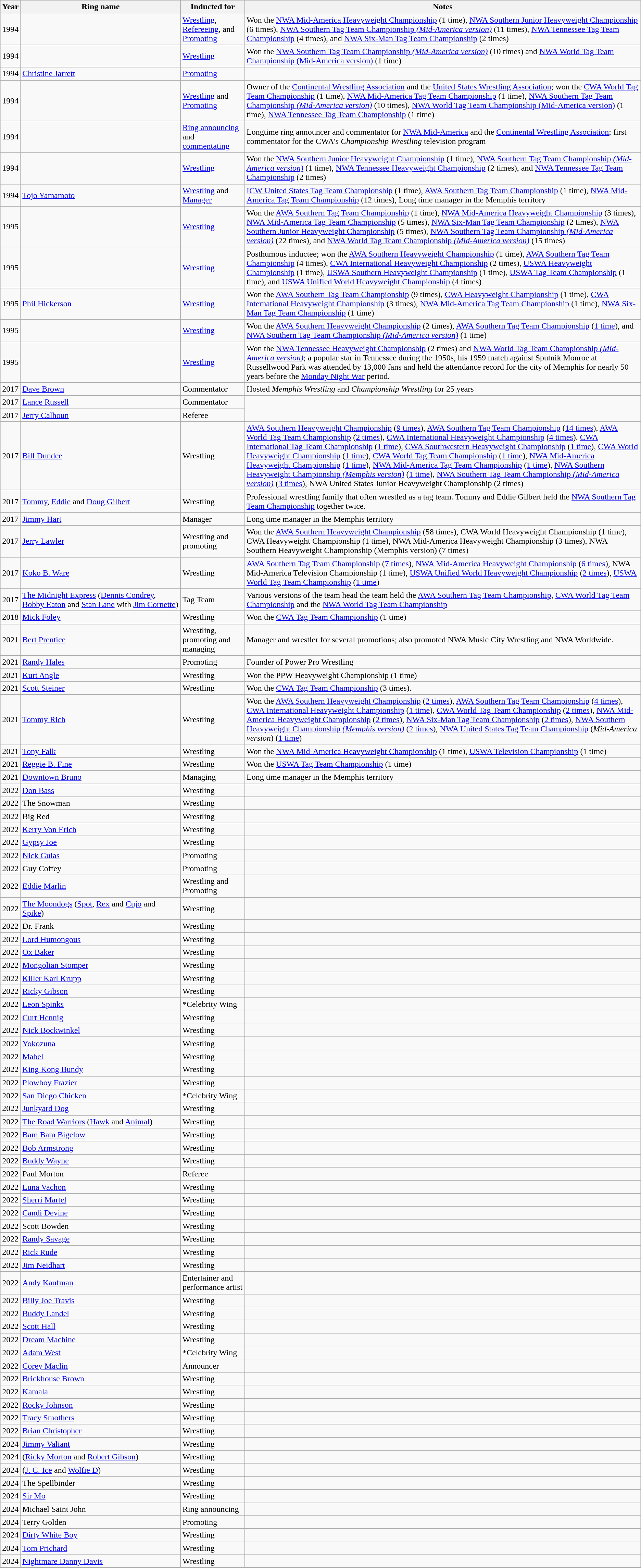<table class="wikitable sortable" style="font-size: 100%">
<tr>
<th width="1%"><strong>Year</strong></th>
<th width="25%"><strong>Ring name</strong><br></th>
<th width="10%"><strong>Inducted for</strong></th>
<th class="unsortable"><strong>Notes</strong></th>
</tr>
<tr>
<td align="center">1994</td>
<td></td>
<td><a href='#'>Wrestling</a>, <a href='#'>Refereeing</a>, and <a href='#'>Promoting</a></td>
<td>Won the <a href='#'>NWA Mid-America Heavyweight Championship</a> (1 time), <a href='#'>NWA Southern Junior Heavyweight Championship</a> (6 times), <a href='#'>NWA Southern Tag Team Championship <em>(Mid-America version)</em></a> (11 times), <a href='#'>NWA Tennessee Tag Team Championship</a> (4 times), and <a href='#'>NWA Six-Man Tag Team Championship</a> (2 times)</td>
</tr>
<tr>
<td align="center">1994</td>
<td></td>
<td><a href='#'>Wrestling</a></td>
<td>Won the <a href='#'>NWA Southern Tag Team Championship <em>(Mid-America version)</em></a> (10 times) and <a href='#'>NWA World Tag Team Championship (Mid-America version)</a> (1 time)</td>
</tr>
<tr>
</tr>
<tr>
<td align="center">1994</td>
<td><a href='#'>Christine Jarrett</a></td>
<td><a href='#'>Promoting</a></td>
<td></td>
</tr>
<tr>
<td align="center">1994</td>
<td></td>
<td><a href='#'>Wrestling</a> and <a href='#'>Promoting</a></td>
<td>Owner of the <a href='#'>Continental Wrestling Association</a> and the <a href='#'>United States Wrestling Association</a>; won the <a href='#'>CWA World Tag Team Championship</a> (1 time), <a href='#'>NWA Mid-America Tag Team Championship</a> (1 time), <a href='#'>NWA Southern Tag Team Championship <em>(Mid-America version)</em></a> (10 times), <a href='#'>NWA World Tag Team Championship (Mid-America version)</a> (1 time), <a href='#'>NWA Tennessee Tag Team Championship</a> (1 time)</td>
</tr>
<tr>
<td align="center">1994</td>
<td></td>
<td><a href='#'>Ring announcing</a> and <a href='#'>commentating</a></td>
<td>Longtime ring announcer and commentator for <a href='#'>NWA Mid-America</a> and the <a href='#'>Continental Wrestling Association</a>; first commentator for the CWA's <em>Championship Wrestling</em> television program</td>
</tr>
<tr>
<td align="center">1994</td>
<td><br></td>
<td><a href='#'>Wrestling</a></td>
<td>Won the <a href='#'>NWA Southern Junior Heavyweight Championship</a> (1 time), <a href='#'>NWA Southern Tag Team Championship <em>(Mid-America version)</em></a> (1 time), <a href='#'>NWA Tennessee Heavyweight Championship</a> (2 times), and <a href='#'>NWA Tennessee Tag Team Championship</a> (2 times)</td>
</tr>
<tr>
<td align="center">1994</td>
<td><a href='#'>Tojo Yamamoto</a></td>
<td><a href='#'>Wrestling</a> and <a href='#'>Manager</a></td>
<td><a href='#'>ICW United States Tag Team Championship</a> (1 time), <a href='#'>AWA Southern Tag Team Championship</a> (1 time), <a href='#'>NWA Mid-America Tag Team Championship</a> (12 times), Long time manager in the Memphis territory</td>
</tr>
<tr>
<td align="center">1995</td>
<td><br></td>
<td><a href='#'>Wrestling</a></td>
<td>Won the <a href='#'>AWA Southern Tag Team Championship</a> (1 time), <a href='#'>NWA Mid-America Heavyweight Championship</a> (3 times), <a href='#'>NWA Mid-America Tag Team Championship</a> (5 times), <a href='#'>NWA Six-Man Tag Team Championship</a> (2 times), <a href='#'>NWA Southern Junior Heavyweight Championship</a> (5 times), <a href='#'>NWA Southern Tag Team Championship <em>(Mid-America version)</em></a> (22 times), and <a href='#'>NWA World Tag Team Championship <em>(Mid-America version)</em></a> (15 times)</td>
</tr>
<tr>
<td align="center">1995</td>
<td><br></td>
<td><a href='#'>Wrestling</a></td>
<td>Posthumous inductee; won the <a href='#'>AWA Southern Heavyweight Championship</a> (1 time), <a href='#'>AWA Southern Tag Team Championship</a> (4 times), <a href='#'>CWA International Heavyweight Championship</a> (2 times), <a href='#'>USWA Heavyweight Championship</a> (1 time), <a href='#'>USWA Southern Heavyweight Championship</a> (1 time), <a href='#'>USWA Tag Team Championship</a> (1 time), and <a href='#'>USWA Unified World Heavyweight Championship</a> (4 times)</td>
</tr>
<tr>
<td align="center">1995</td>
<td><a href='#'>Phil Hickerson</a></td>
<td><a href='#'>Wrestling</a></td>
<td>Won the <a href='#'>AWA Southern Tag Team Championship</a> (9 times), <a href='#'>CWA Heavyweight Championship</a> (1 time), <a href='#'>CWA International Heavyweight Championship</a> (3 times), <a href='#'>NWA Mid-America Tag Team Championship</a> (1 time), <a href='#'>NWA Six-Man Tag Team Championship</a> (1 time)</td>
</tr>
<tr>
<td align="center">1995</td>
<td><br></td>
<td><a href='#'>Wrestling</a></td>
<td>Won the <a href='#'>AWA Southern Heavyweight Championship</a> (2 times), <a href='#'>AWA Southern Tag Team Championship</a> (<a href='#'>1 time</a>), and <a href='#'>NWA Southern Tag Team Championship <em>(Mid-America version)</em></a> (1 time)</td>
</tr>
<tr>
<td align="center">1995</td>
<td></td>
<td><a href='#'>Wrestling</a></td>
<td>Won the <a href='#'>NWA Tennessee Heavyweight Championship</a> (2 times) and <a href='#'>NWA World Tag Team Championship <em>(Mid-America version)</em></a>; a popular star in Tennessee during the 1950s, his 1959 match against Sputnik Monroe at Russellwood Park was attended by 13,000 fans and held the attendance record for the city of Memphis for nearly 50 years before the <a href='#'>Monday Night War</a> period.</td>
</tr>
<tr>
<td align="center">2017</td>
<td><a href='#'>Dave Brown</a></td>
<td>Commentator</td>
<td>Hosted <em>Memphis Wrestling</em> and <em>Championship Wrestling</em> for 25 years</td>
</tr>
<tr>
<td align="center">2017</td>
<td><a href='#'>Lance Russell</a></td>
<td>Commentator</td>
</tr>
<tr>
<td align="center">2017</td>
<td><a href='#'>Jerry Calhoun</a></td>
<td>Referee</td>
</tr>
<tr>
<td align="center">2017</td>
<td><a href='#'>Bill Dundee</a></td>
<td>Wrestling</td>
<td><a href='#'>AWA Southern Heavyweight Championship</a> (<a href='#'>9 times</a>), <a href='#'>AWA Southern Tag Team Championship</a> (<a href='#'>14 times</a>), <a href='#'>AWA World Tag Team Championship</a> (<a href='#'>2 times</a>), <a href='#'>CWA International Heavyweight Championship</a> (<a href='#'>4 times</a>), <a href='#'>CWA International Tag Team Championship</a> (<a href='#'>1 time</a>), <a href='#'>CWA Southwestern Heavyweight Championship</a> (<a href='#'>1 time</a>), <a href='#'>CWA World Heavyweight Championship</a> (<a href='#'>1 time</a>), <a href='#'>CWA World Tag Team Championship</a> (<a href='#'>1 time</a>), <a href='#'>NWA Mid-America Heavyweight Championship</a> (<a href='#'>1 time</a>), <a href='#'>NWA Mid-America Tag Team Championship</a> (<a href='#'>1 time</a>), <a href='#'>NWA Southern Heavyweight Championship <em>(Memphis version)</em></a> (<a href='#'>1 time</a>), <a href='#'>NWA Southern Tag Team Championship <em>(Mid-America version)</em></a> (<a href='#'>3 times</a>), NWA United States Junior Heavyweight Championship (2 times)</td>
</tr>
<tr>
<td align="center">2017</td>
<td><a href='#'>Tommy</a>, <a href='#'>Eddie</a> and <a href='#'>Doug Gilbert</a></td>
<td>Wrestling</td>
<td>Professional wrestling family that often wrestled as a tag team. Tommy and Eddie Gilbert held the <a href='#'>NWA Southern Tag Team Championship</a> together twice.</td>
</tr>
<tr>
<td align="center">2017</td>
<td><a href='#'>Jimmy Hart</a></td>
<td>Manager</td>
<td>Long time manager in the Memphis territory</td>
</tr>
<tr>
<td align="center">2017</td>
<td><a href='#'>Jerry Lawler</a></td>
<td>Wrestling and promoting</td>
<td>Won the <a href='#'>AWA Southern Heavyweight Championship</a> (58 times), CWA World Heavyweight Championship (1 time), CWA Heavyweight Championship (1 time), NWA Mid-America Heavyweight Championship (3 times), NWA Southern Heavyweight Championship (Memphis version) (7 times)</td>
</tr>
<tr>
<td align="center">2017</td>
<td><a href='#'>Koko B. Ware</a></td>
<td>Wrestling</td>
<td><a href='#'>AWA Southern Tag Team Championship</a> (<a href='#'>7 times</a>), <a href='#'>NWA Mid-America Heavyweight Championship</a> (<a href='#'>6 times</a>), NWA Mid-America Television Championship (1 time), <a href='#'>USWA Unified World Heavyweight Championship</a> (<a href='#'>2 times</a>), <a href='#'>USWA World Tag Team Championship</a> (<a href='#'>1 time</a>)</td>
</tr>
<tr>
<td align="center">2017</td>
<td><a href='#'>The Midnight Express</a> (<a href='#'>Dennis Condrey</a>, <a href='#'>Bobby Eaton</a> and <a href='#'>Stan Lane</a> with <a href='#'>Jim Cornette</a>)</td>
<td>Tag Team</td>
<td>Various versions of the team head the team held the <a href='#'>AWA Southern Tag Team Championship</a>, <a href='#'>CWA World Tag Team Championship</a> and the <a href='#'>NWA World Tag Team Championship</a></td>
</tr>
<tr>
<td align="center">2018</td>
<td><a href='#'>Mick Foley</a></td>
<td>Wrestling</td>
<td>Won the <a href='#'>CWA Tag Team Championship</a> (1 time)</td>
</tr>
<tr>
<td align="center">2021</td>
<td><a href='#'>Bert Prentice</a></td>
<td>Wrestling, promoting and managing</td>
<td>Manager and wrestler for several promotions; also promoted NWA Music City Wrestling and NWA Worldwide.</td>
</tr>
<tr>
<td align="center">2021</td>
<td><a href='#'>Randy Hales</a></td>
<td>Promoting</td>
<td>Founder of Power Pro Wrestling</td>
</tr>
<tr>
<td align="center">2021</td>
<td><a href='#'>Kurt Angle</a></td>
<td>Wrestling</td>
<td>Won the PPW Heavyweight Championship (1 time)</td>
</tr>
<tr>
<td align="center">2021</td>
<td><a href='#'>Scott Steiner</a></td>
<td>Wrestling</td>
<td>Won the <a href='#'>CWA Tag Team Championship</a> (3 times).</td>
</tr>
<tr>
<td align="center">2021</td>
<td><a href='#'>Tommy Rich</a></td>
<td>Wrestling</td>
<td>Won the <a href='#'>AWA Southern Heavyweight Championship</a> (<a href='#'>2 times</a>), <a href='#'>AWA Southern Tag Team Championship</a> (<a href='#'>4 times</a>), <a href='#'>CWA International Heavyweight Championship</a> (<a href='#'>1 time</a>), <a href='#'>CWA World Tag Team Championship</a> (<a href='#'>2 times</a>), <a href='#'>NWA Mid-America Heavyweight Championship</a> (<a href='#'>2 times</a>), <a href='#'>NWA Six-Man Tag Team Championship</a> (<a href='#'>2 times</a>), <a href='#'>NWA Southern Heavyweight Championship <em>(Memphis version)</em></a> (<a href='#'>2 times</a>), <a href='#'>NWA United States Tag Team Championship</a> (<em>Mid-America version</em>)  (<a href='#'>1 time</a>)</td>
</tr>
<tr>
<td align="center">2021</td>
<td><a href='#'>Tony Falk</a></td>
<td>Wrestling</td>
<td>Won the <a href='#'>NWA Mid-America Heavyweight Championship</a> (1 time), <a href='#'>USWA Television Championship</a> (1 time)</td>
</tr>
<tr>
<td align="center">2021</td>
<td><a href='#'>Reggie B. Fine</a></td>
<td>Wrestling</td>
<td>Won the <a href='#'>USWA Tag Team Championship</a> (1 time)</td>
</tr>
<tr>
<td align="center">2021</td>
<td><a href='#'>Downtown Bruno</a></td>
<td>Managing</td>
<td>Long time manager in the Memphis territory</td>
</tr>
<tr>
<td align="center">2022</td>
<td><a href='#'>Don Bass</a></td>
<td>Wrestling</td>
<td></td>
</tr>
<tr>
<td align="center">2022</td>
<td>The Snowman</td>
<td>Wrestling</td>
<td></td>
</tr>
<tr>
<td align="center">2022</td>
<td>Big Red</td>
<td>Wrestling</td>
<td></td>
</tr>
<tr>
<td align="center">2022</td>
<td><a href='#'>Kerry Von Erich</a></td>
<td>Wrestling</td>
<td></td>
</tr>
<tr>
<td align="center">2022</td>
<td><a href='#'>Gypsy Joe</a></td>
<td>Wrestling</td>
<td></td>
</tr>
<tr>
<td align="center">2022</td>
<td><a href='#'>Nick Gulas</a></td>
<td>Promoting</td>
<td></td>
</tr>
<tr>
<td align="center">2022</td>
<td>Guy Coffey</td>
<td>Promoting</td>
<td></td>
</tr>
<tr>
<td align="center">2022</td>
<td><a href='#'>Eddie Marlin</a></td>
<td>Wrestling and Promoting</td>
<td></td>
</tr>
<tr>
<td align="center">2022</td>
<td><a href='#'>The Moondogs</a> (<a href='#'>Spot</a>, <a href='#'>Rex</a> and <a href='#'>Cujo</a> and <a href='#'>Spike</a>)</td>
<td>Wrestling</td>
<td></td>
</tr>
<tr>
<td align="center">2022</td>
<td>Dr. Frank</td>
<td>Wrestling</td>
<td></td>
</tr>
<tr>
<td align="center">2022</td>
<td><a href='#'>Lord Humongous</a></td>
<td>Wrestling</td>
<td></td>
</tr>
<tr>
<td align="center">2022</td>
<td><a href='#'>Ox Baker</a></td>
<td>Wrestling</td>
<td></td>
</tr>
<tr>
<td align="center">2022</td>
<td><a href='#'>Mongolian Stomper</a></td>
<td>Wrestling</td>
<td></td>
</tr>
<tr>
<td align="center">2022</td>
<td><a href='#'>Killer Karl Krupp </a></td>
<td>Wrestling</td>
<td></td>
</tr>
<tr>
<td align="center">2022</td>
<td><a href='#'>Ricky Gibson</a></td>
<td>Wrestling</td>
<td></td>
</tr>
<tr>
<td align="center">2022</td>
<td><a href='#'>Leon Spinks</a></td>
<td>*Celebrity Wing</td>
<td></td>
</tr>
<tr>
<td align="center">2022</td>
<td><a href='#'>Curt Hennig</a></td>
<td>Wrestling</td>
<td></td>
</tr>
<tr>
<td align="center">2022</td>
<td><a href='#'>Nick Bockwinkel</a></td>
<td>Wrestling</td>
<td></td>
</tr>
<tr>
<td align="center">2022</td>
<td><a href='#'>Yokozuna</a></td>
<td>Wrestling</td>
<td></td>
</tr>
<tr>
<td align="center">2022</td>
<td><a href='#'>Mabel</a></td>
<td>Wrestling</td>
<td></td>
</tr>
<tr>
<td align="center">2022</td>
<td><a href='#'>King Kong Bundy </a></td>
<td>Wrestling</td>
<td></td>
</tr>
<tr>
<td align="center">2022</td>
<td><a href='#'>Plowboy Frazier</a></td>
<td>Wrestling</td>
<td></td>
</tr>
<tr>
<td align="center">2022</td>
<td><a href='#'>San Diego Chicken</a></td>
<td>*Celebrity Wing</td>
<td></td>
</tr>
<tr>
<td align="center">2022</td>
<td><a href='#'>Junkyard Dog</a></td>
<td>Wrestling</td>
<td></td>
</tr>
<tr>
<td align="center">2022</td>
<td><a href='#'>The Road Warriors</a> (<a href='#'>Hawk</a> and <a href='#'>Animal</a>)</td>
<td>Wrestling</td>
<td></td>
</tr>
<tr>
<td align="center">2022</td>
<td><a href='#'>Bam Bam Bigelow</a></td>
<td>Wrestling</td>
<td></td>
</tr>
<tr>
<td align="center">2022</td>
<td><a href='#'>Bob Armstrong</a></td>
<td>Wrestling</td>
<td></td>
</tr>
<tr>
<td align="center">2022</td>
<td><a href='#'>Buddy Wayne</a></td>
<td>Wrestling</td>
<td></td>
</tr>
<tr>
<td align="center">2022</td>
<td>Paul Morton</td>
<td>Referee</td>
<td></td>
</tr>
<tr>
<td align="center">2022</td>
<td><a href='#'>Luna Vachon</a></td>
<td>Wrestling</td>
<td></td>
</tr>
<tr>
<td align="center">2022</td>
<td><a href='#'>Sherri Martel</a></td>
<td>Wrestling</td>
<td></td>
</tr>
<tr>
<td align="center">2022</td>
<td><a href='#'>Candi Devine</a></td>
<td>Wrestling</td>
<td></td>
</tr>
<tr>
<td align="center">2022</td>
<td>Scott Bowden</td>
<td>Wrestling</td>
<td></td>
</tr>
<tr>
<td align="center">2022</td>
<td><a href='#'>Randy Savage</a></td>
<td>Wrestling</td>
<td></td>
</tr>
<tr>
<td align="center">2022</td>
<td><a href='#'>Rick Rude</a></td>
<td>Wrestling</td>
<td></td>
</tr>
<tr>
<td align="center">2022</td>
<td><a href='#'>Jim Neidhart</a></td>
<td>Wrestling</td>
<td></td>
</tr>
<tr>
<td align="center">2022</td>
<td><a href='#'>Andy Kaufman</a></td>
<td>Entertainer and performance artist</td>
<td></td>
</tr>
<tr>
<td align="center">2022</td>
<td><a href='#'>Billy Joe Travis</a></td>
<td>Wrestling</td>
<td></td>
</tr>
<tr>
<td align="center">2022</td>
<td><a href='#'>Buddy Landel</a></td>
<td>Wrestling</td>
<td></td>
</tr>
<tr>
<td align="center">2022</td>
<td><a href='#'>Scott Hall</a></td>
<td>Wrestling</td>
<td></td>
</tr>
<tr>
<td align="center">2022</td>
<td><a href='#'>Dream Machine</a></td>
<td>Wrestling</td>
<td></td>
</tr>
<tr>
<td align="center">2022</td>
<td><a href='#'>Adam West</a></td>
<td>*Celebrity Wing</td>
<td></td>
</tr>
<tr>
<td align="center">2022</td>
<td><a href='#'>Corey Maclin</a></td>
<td>Announcer</td>
<td></td>
</tr>
<tr>
<td align="center">2022</td>
<td><a href='#'>Brickhouse Brown</a></td>
<td>Wrestling</td>
<td></td>
</tr>
<tr>
<td align="center">2022</td>
<td><a href='#'>Kamala</a></td>
<td>Wrestling</td>
<td></td>
</tr>
<tr>
<td align="center">2022</td>
<td><a href='#'>Rocky Johnson</a></td>
<td>Wrestling</td>
<td></td>
</tr>
<tr>
<td align="center">2022</td>
<td><a href='#'>Tracy Smothers</a></td>
<td>Wrestling</td>
<td></td>
</tr>
<tr>
<td align="center">2022</td>
<td><a href='#'>Brian Christopher</a></td>
<td>Wrestling</td>
<td></td>
</tr>
<tr>
<td align="center">2024</td>
<td><a href='#'>Jimmy Valiant</a></td>
<td>Wrestling</td>
<td></td>
</tr>
<tr>
<td align="center">2024</td>
<td> (<a href='#'>Ricky Morton</a> and <a href='#'>Robert Gibson</a>)<br></td>
<td>Wrestling</td>
<td></td>
</tr>
<tr>
<td align="center">2024</td>
<td> (<a href='#'>J. C. Ice</a> and <a href='#'>Wolfie D</a>)<br></td>
<td>Wrestling</td>
<td></td>
</tr>
<tr>
<td align="center">2024</td>
<td>The Spellbinder</td>
<td>Wrestling</td>
<td></td>
</tr>
<tr>
<td align="center">2024</td>
<td><a href='#'>Sir Mo</a></td>
<td>Wrestling</td>
<td></td>
</tr>
<tr>
<td align="center">2024</td>
<td>Michael Saint John</td>
<td>Ring announcing</td>
<td></td>
</tr>
<tr>
<td align="center">2024</td>
<td>Terry Golden</td>
<td>Promoting</td>
<td></td>
</tr>
<tr>
<td align="center">2024</td>
<td><a href='#'>Dirty White Boy</a></td>
<td>Wrestling</td>
<td></td>
</tr>
<tr>
<td align="center">2024</td>
<td><a href='#'>Tom Prichard</a></td>
<td>Wrestling</td>
<td></td>
</tr>
<tr>
<td align="center">2024</td>
<td><a href='#'>Nightmare Danny Davis</a></td>
<td>Wrestling</td>
<td></td>
</tr>
</table>
